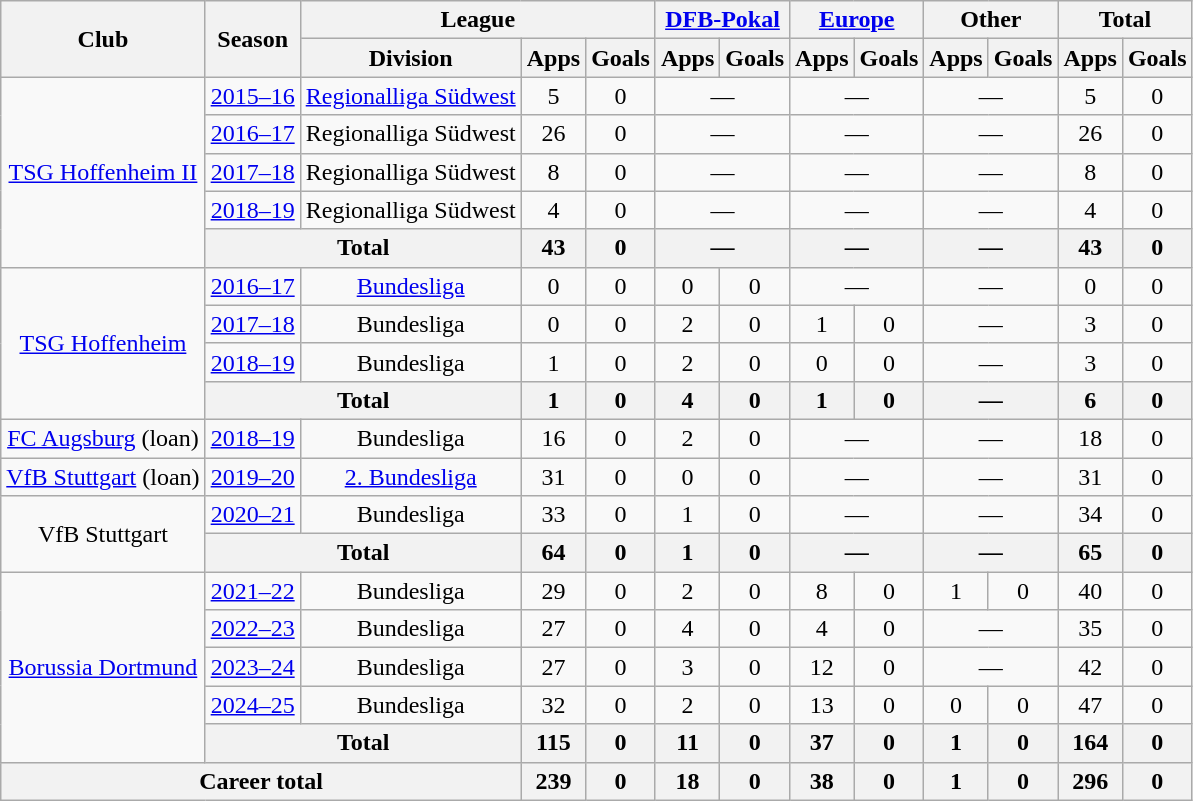<table class="wikitable" style="text-align:center">
<tr>
<th rowspan="2">Club</th>
<th rowspan="2">Season</th>
<th colspan="3">League</th>
<th colspan="2"><a href='#'>DFB-Pokal</a></th>
<th colspan="2"><a href='#'>Europe</a></th>
<th colspan="2">Other</th>
<th colspan="2">Total</th>
</tr>
<tr>
<th>Division</th>
<th>Apps</th>
<th>Goals</th>
<th>Apps</th>
<th>Goals</th>
<th>Apps</th>
<th>Goals</th>
<th>Apps</th>
<th>Goals</th>
<th>Apps</th>
<th>Goals</th>
</tr>
<tr>
<td rowspan="5"><a href='#'>TSG Hoffenheim II</a></td>
<td><a href='#'>2015–16</a></td>
<td><a href='#'>Regionalliga Südwest</a></td>
<td>5</td>
<td>0</td>
<td colspan="2">—</td>
<td colspan="2">—</td>
<td colspan="2">—</td>
<td>5</td>
<td>0</td>
</tr>
<tr>
<td><a href='#'>2016–17</a></td>
<td>Regionalliga Südwest</td>
<td>26</td>
<td>0</td>
<td colspan="2">—</td>
<td colspan="2">—</td>
<td colspan="2">—</td>
<td>26</td>
<td>0</td>
</tr>
<tr>
<td><a href='#'>2017–18</a></td>
<td>Regionalliga Südwest</td>
<td>8</td>
<td>0</td>
<td colspan="2">—</td>
<td colspan="2">—</td>
<td colspan="2">—</td>
<td>8</td>
<td>0</td>
</tr>
<tr>
<td><a href='#'>2018–19</a></td>
<td>Regionalliga Südwest</td>
<td>4</td>
<td>0</td>
<td colspan="2">—</td>
<td colspan="2">—</td>
<td colspan="2">—</td>
<td>4</td>
<td>0</td>
</tr>
<tr>
<th colspan="2">Total</th>
<th>43</th>
<th>0</th>
<th colspan="2">—</th>
<th colspan="2">—</th>
<th colspan="2">—</th>
<th>43</th>
<th>0</th>
</tr>
<tr>
<td rowspan="4"><a href='#'>TSG Hoffenheim</a></td>
<td><a href='#'>2016–17</a></td>
<td><a href='#'>Bundesliga</a></td>
<td>0</td>
<td>0</td>
<td>0</td>
<td>0</td>
<td colspan="2">—</td>
<td colspan="2">—</td>
<td>0</td>
<td>0</td>
</tr>
<tr>
<td><a href='#'>2017–18</a></td>
<td>Bundesliga</td>
<td>0</td>
<td>0</td>
<td>2</td>
<td>0</td>
<td>1</td>
<td>0</td>
<td colspan="2">—</td>
<td>3</td>
<td>0</td>
</tr>
<tr>
<td><a href='#'>2018–19</a></td>
<td>Bundesliga</td>
<td>1</td>
<td>0</td>
<td>2</td>
<td>0</td>
<td>0</td>
<td>0</td>
<td colspan="2">—</td>
<td>3</td>
<td>0</td>
</tr>
<tr>
<th colspan="2">Total</th>
<th>1</th>
<th>0</th>
<th>4</th>
<th>0</th>
<th>1</th>
<th>0</th>
<th colspan="2">—</th>
<th>6</th>
<th>0</th>
</tr>
<tr>
<td><a href='#'>FC Augsburg</a> (loan)</td>
<td><a href='#'>2018–19</a></td>
<td>Bundesliga</td>
<td>16</td>
<td>0</td>
<td>2</td>
<td>0</td>
<td colspan="2">—</td>
<td colspan="2">—</td>
<td>18</td>
<td>0</td>
</tr>
<tr>
<td><a href='#'>VfB Stuttgart</a> (loan)</td>
<td><a href='#'>2019–20</a></td>
<td><a href='#'>2. Bundesliga</a></td>
<td>31</td>
<td>0</td>
<td>0</td>
<td>0</td>
<td colspan="2">—</td>
<td colspan="2">—</td>
<td>31</td>
<td>0</td>
</tr>
<tr>
<td rowspan="2">VfB Stuttgart</td>
<td><a href='#'>2020–21</a></td>
<td>Bundesliga</td>
<td>33</td>
<td>0</td>
<td>1</td>
<td>0</td>
<td colspan="2">—</td>
<td colspan="2">—</td>
<td>34</td>
<td>0</td>
</tr>
<tr>
<th colspan="2">Total</th>
<th>64</th>
<th>0</th>
<th>1</th>
<th>0</th>
<th colspan="2">—</th>
<th colspan="2">—</th>
<th>65</th>
<th>0</th>
</tr>
<tr>
<td rowspan="5"><a href='#'>Borussia Dortmund</a></td>
<td><a href='#'>2021–22</a></td>
<td>Bundesliga</td>
<td>29</td>
<td>0</td>
<td>2</td>
<td>0</td>
<td>8</td>
<td>0</td>
<td>1</td>
<td>0</td>
<td>40</td>
<td>0</td>
</tr>
<tr>
<td><a href='#'>2022–23</a></td>
<td>Bundesliga</td>
<td>27</td>
<td>0</td>
<td>4</td>
<td>0</td>
<td>4</td>
<td>0</td>
<td colspan="2">—</td>
<td>35</td>
<td>0</td>
</tr>
<tr>
<td><a href='#'>2023–24</a></td>
<td>Bundesliga</td>
<td>27</td>
<td>0</td>
<td>3</td>
<td>0</td>
<td>12</td>
<td>0</td>
<td colspan="2">—</td>
<td>42</td>
<td>0</td>
</tr>
<tr>
<td><a href='#'>2024–25</a></td>
<td>Bundesliga</td>
<td>32</td>
<td>0</td>
<td>2</td>
<td>0</td>
<td>13</td>
<td>0</td>
<td>0</td>
<td>0</td>
<td>47</td>
<td>0</td>
</tr>
<tr>
<th colspan="2">Total</th>
<th>115</th>
<th>0</th>
<th>11</th>
<th>0</th>
<th>37</th>
<th>0</th>
<th>1</th>
<th>0</th>
<th>164</th>
<th>0</th>
</tr>
<tr>
<th colspan="3">Career total</th>
<th>239</th>
<th>0</th>
<th>18</th>
<th>0</th>
<th>38</th>
<th>0</th>
<th>1</th>
<th>0</th>
<th>296</th>
<th>0</th>
</tr>
</table>
